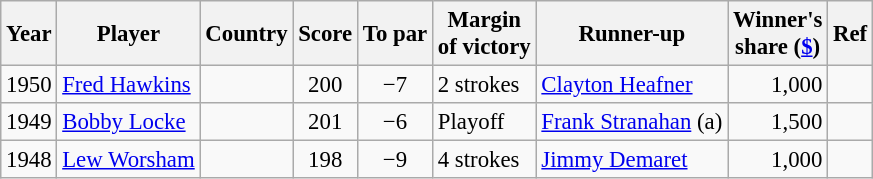<table class="wikitable" style="font-size:95%">
<tr>
<th>Year</th>
<th>Player</th>
<th>Country</th>
<th>Score</th>
<th>To par</th>
<th>Margin<br>of victory</th>
<th>Runner-up</th>
<th>Winner's<br>share (<a href='#'>$</a>)</th>
<th>Ref</th>
</tr>
<tr>
<td>1950</td>
<td><a href='#'>Fred Hawkins</a></td>
<td></td>
<td align=center>200</td>
<td align=center>−7</td>
<td>2 strokes</td>
<td> <a href='#'>Clayton Heafner</a></td>
<td align=right>1,000</td>
<td></td>
</tr>
<tr>
<td>1949</td>
<td><a href='#'>Bobby Locke</a></td>
<td></td>
<td align=center>201</td>
<td align=center>−6</td>
<td>Playoff</td>
<td> <a href='#'>Frank Stranahan</a> (a)</td>
<td align=right>1,500</td>
<td></td>
</tr>
<tr>
<td>1948</td>
<td><a href='#'>Lew Worsham</a></td>
<td></td>
<td align=center>198</td>
<td align=center>−9</td>
<td>4 strokes</td>
<td> <a href='#'>Jimmy Demaret</a></td>
<td align=right>1,000</td>
<td></td>
</tr>
</table>
